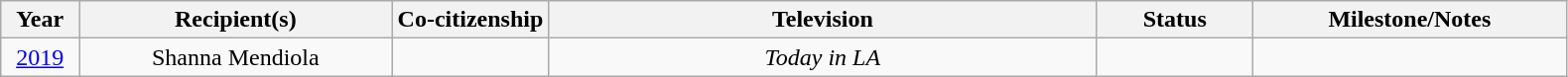<table class="wikitable" style="text-align: center">
<tr style="background:#ebf5ff;">
<th width="5%">Year</th>
<th width="20%">Recipient(s)</th>
<th width="10%">Co-citizenship</th>
<th width="35%">Television</th>
<th width="10%">Status</th>
<th width="20%">Milestone/Notes</th>
</tr>
<tr>
<td><a href='#'>2019</a></td>
<td>Shanna Mendiola</td>
<td></td>
<td><em>Today in LA</em></td>
<td></td>
<td></td>
</tr>
</table>
